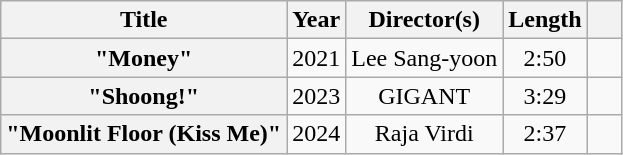<table class="wikitable plainrowheaders" style="text-align:center;">
<tr>
<th scope="col">Title</th>
<th scope="col">Year</th>
<th scope="col">Director(s)</th>
<th scope="col">Length</th>
<th scope="col" style="width:1em;"></th>
</tr>
<tr>
<th scope="row">"Money" </th>
<td>2021</td>
<td>Lee Sang-yoon</td>
<td>2:50</td>
<td></td>
</tr>
<tr>
<th scope="row">"Shoong!" <br></th>
<td>2023</td>
<td>GIGANT</td>
<td>3:29</td>
<td></td>
</tr>
<tr>
<th scope="row">"Moonlit Floor (Kiss Me)" </th>
<td>2024</td>
<td>Raja Virdi</td>
<td>2:37</td>
<td style="text-align:center;"></td>
</tr>
</table>
